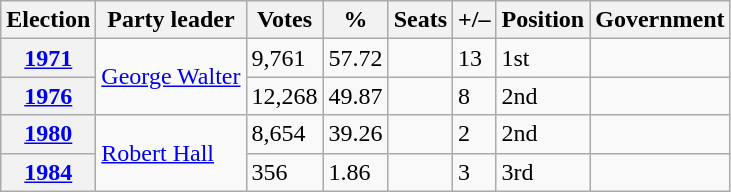<table class=wikitable style="text-align: left;">
<tr>
<th>Election</th>
<th>Party leader</th>
<th>Votes</th>
<th>%</th>
<th>Seats</th>
<th>+/–</th>
<th>Position</th>
<th>Government</th>
</tr>
<tr>
<th><a href='#'>1971</a></th>
<td rowspan="2"><a href='#'>George Walter</a></td>
<td>9,761</td>
<td>57.72</td>
<td></td>
<td> 13</td>
<td> 1st</td>
<td></td>
</tr>
<tr>
<th><a href='#'>1976</a></th>
<td>12,268</td>
<td>49.87</td>
<td></td>
<td> 8</td>
<td> 2nd</td>
<td></td>
</tr>
<tr>
<th><a href='#'>1980</a></th>
<td rowspan="2"><a href='#'>Robert Hall</a></td>
<td>8,654</td>
<td>39.26</td>
<td></td>
<td> 2</td>
<td> 2nd</td>
<td></td>
</tr>
<tr>
<th><a href='#'>1984</a></th>
<td>356</td>
<td>1.86</td>
<td></td>
<td> 3</td>
<td> 3rd</td>
<td></td>
</tr>
</table>
